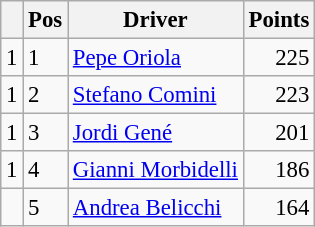<table class="wikitable" style="font-size: 95%;">
<tr>
<th></th>
<th>Pos</th>
<th>Driver</th>
<th>Points</th>
</tr>
<tr>
<td align="left"> 1</td>
<td>1</td>
<td> <a href='#'>Pepe Oriola</a></td>
<td align="right">225</td>
</tr>
<tr>
<td align="left"> 1</td>
<td>2</td>
<td> <a href='#'>Stefano Comini</a></td>
<td align="right">223</td>
</tr>
<tr>
<td align="left"> 1</td>
<td>3</td>
<td> <a href='#'>Jordi Gené</a></td>
<td align="right">201</td>
</tr>
<tr>
<td align="left"> 1</td>
<td>4</td>
<td> <a href='#'>Gianni Morbidelli</a></td>
<td align="right">186</td>
</tr>
<tr>
<td align="left"></td>
<td>5</td>
<td> <a href='#'>Andrea Belicchi</a></td>
<td align="right">164</td>
</tr>
</table>
